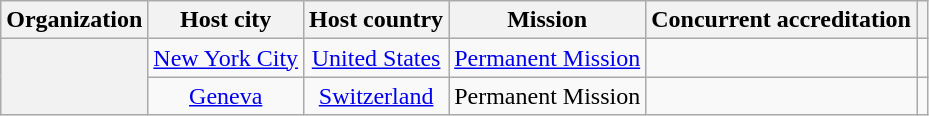<table class="wikitable plainrowheaders" style="text-align:center;">
<tr>
<th scope="col">Organization</th>
<th scope="col">Host city</th>
<th scope="col">Host country</th>
<th scope="col">Mission</th>
<th scope="col">Concurrent accreditation</th>
<th scope="col"></th>
</tr>
<tr>
<th scope="row"  rowspan="2"></th>
<td><a href='#'>New York City</a></td>
<td><a href='#'>United States</a></td>
<td><a href='#'>Permanent Mission</a></td>
<td></td>
<td></td>
</tr>
<tr>
<td><a href='#'>Geneva</a></td>
<td><a href='#'>Switzerland</a></td>
<td>Permanent Mission</td>
<td></td>
<td></td>
</tr>
</table>
